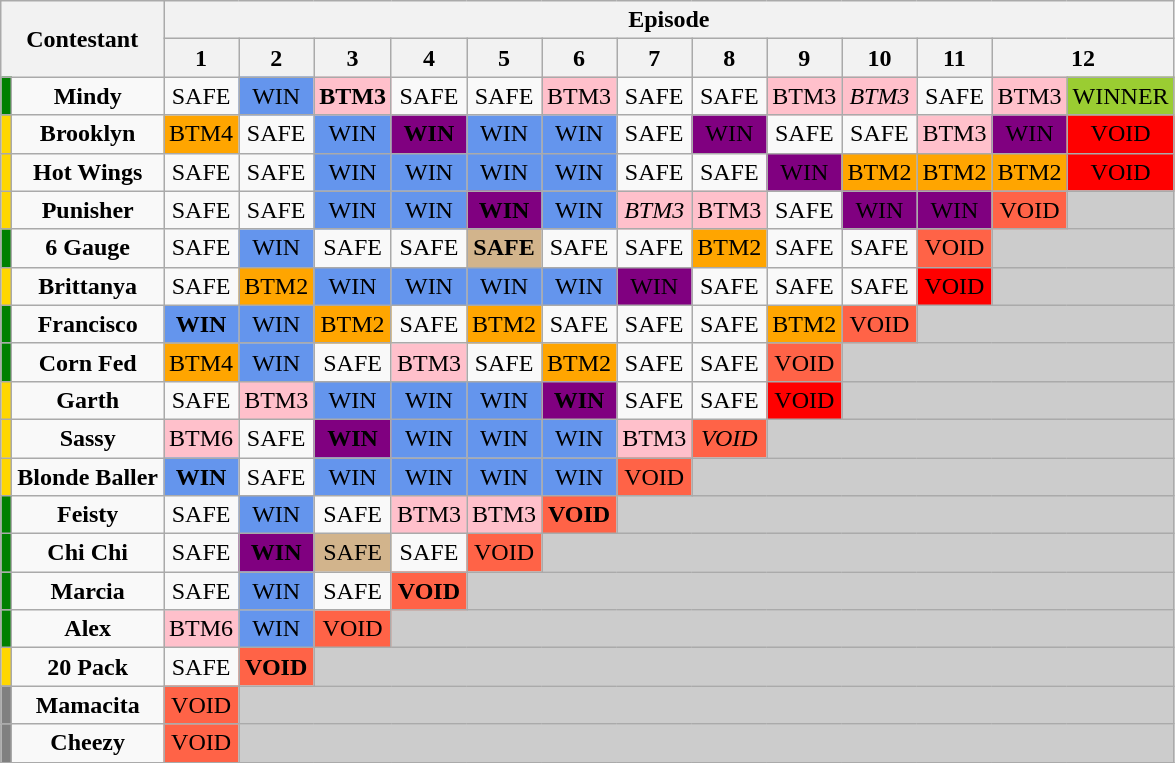<table class="wikitable" style="text-align:center; font-size:100%; width:50%">
<tr>
<th style="width:1%" rowspan=2 colspan=2>Contestant</th>
<th colspan=13>Episode</th>
</tr>
<tr>
<th>1</th>
<th>2</th>
<th>3</th>
<th>4</th>
<th>5</th>
<th>6</th>
<th>7</th>
<th>8</th>
<th>9</th>
<th>10</th>
<th>11</th>
<th colspan=2>12</th>
</tr>
<tr>
<td bgcolor="green"></td>
<td><strong>Mindy</strong></td>
<td>SAFE</td>
<td bgcolor="cornflowerblue">WIN</td>
<td bgcolor="pink"><strong>BTM3</strong></td>
<td>SAFE</td>
<td>SAFE</td>
<td bgcolor="pink">BTM3</td>
<td>SAFE</td>
<td>SAFE</td>
<td bgcolor="pink">BTM3</td>
<td bgcolor="pink"><em>BTM3</em></td>
<td>SAFE</td>
<td bgcolor="pink">BTM3</td>
<td bgcolor="yellowgreen">WINNER</td>
</tr>
<tr>
<td bgcolor="gold"></td>
<td><strong>Brooklyn</strong></td>
<td bgcolor="orange">BTM4</td>
<td>SAFE</td>
<td bgcolor="cornflowerblue">WIN</td>
<td bgcolor="purple"><span><strong>WIN</strong></span></td>
<td bgcolor="cornflowerblue">WIN</td>
<td bgcolor="cornflowerblue">WIN</td>
<td>SAFE</td>
<td bgcolor="purple"><span>WIN</span></td>
<td>SAFE</td>
<td>SAFE</td>
<td bgcolor="pink">BTM3</td>
<td bgcolor="purple"><span>WIN</span></td>
<td bgcolor="red">VOID</td>
</tr>
<tr>
<td bgcolor="gold"></td>
<td><strong>Hot Wings</strong></td>
<td>SAFE</td>
<td>SAFE</td>
<td bgcolor="cornflowerblue">WIN</td>
<td bgcolor="cornflowerblue">WIN</td>
<td bgcolor="cornflowerblue">WIN</td>
<td bgcolor="cornflowerblue">WIN</td>
<td>SAFE</td>
<td>SAFE</td>
<td bgcolor="purple"><span>WIN</span></td>
<td bgcolor="orange">BTM2</td>
<td bgcolor="orange">BTM2</td>
<td bgcolor="orange">BTM2</td>
<td bgcolor="red">VOID</td>
</tr>
<tr>
<td bgcolor="gold"></td>
<td><strong>Punisher</strong></td>
<td>SAFE</td>
<td>SAFE</td>
<td bgcolor="cornflowerblue">WIN</td>
<td bgcolor="cornflowerblue">WIN</td>
<td bgcolor="purple"><span><strong>WIN</strong></span></td>
<td bgcolor="cornflowerblue">WIN</td>
<td bgcolor="pink"><em>BTM3</em></td>
<td bgcolor="pink">BTM3</td>
<td>SAFE</td>
<td bgcolor="purple"><span>WIN</span></td>
<td bgcolor="purple"><span>WIN</span></td>
<td bgcolor="tomato">VOID</td>
<td bgcolor="#CCCCCC" colspan=1></td>
</tr>
<tr>
<td bgcolor="green"></td>
<td><strong>6 Gauge</strong></td>
<td>SAFE</td>
<td bgcolor="cornflowerblue">WIN</td>
<td>SAFE</td>
<td>SAFE</td>
<td bgcolor="tan"><strong>SAFE</strong></td>
<td>SAFE</td>
<td>SAFE</td>
<td bgcolor="orange">BTM2</td>
<td>SAFE</td>
<td>SAFE</td>
<td bgcolor="tomato">VOID</td>
<td bgcolor="#CCCCCC" colspan=2></td>
</tr>
<tr>
<td bgcolor="gold"></td>
<td><strong>Brittanya</strong></td>
<td>SAFE</td>
<td bgcolor="orange">BTM2</td>
<td bgcolor="cornflowerblue">WIN</td>
<td bgcolor="cornflowerblue">WIN</td>
<td bgcolor="cornflowerblue">WIN</td>
<td bgcolor="cornflowerblue">WIN</td>
<td bgcolor="purple"><span>WIN</span></td>
<td>SAFE</td>
<td>SAFE</td>
<td>SAFE</td>
<td bgcolor="red">VOID</td>
<td bgcolor="#CCCCCC" colspan=2></td>
</tr>
<tr>
<td bgcolor="green"></td>
<td><strong>Francisco</strong></td>
<td bgcolor="cornflowerblue"><strong>WIN</strong></td>
<td bgcolor="cornflowerblue">WIN</td>
<td bgcolor="orange">BTM2</td>
<td>SAFE</td>
<td bgcolor="orange">BTM2</td>
<td>SAFE</td>
<td>SAFE</td>
<td>SAFE</td>
<td bgcolor="orange">BTM2</td>
<td bgcolor="tomato">VOID</td>
<td bgcolor="#CCCCCC" colspan=3></td>
</tr>
<tr>
<td bgcolor="green"></td>
<td><strong>Corn Fed</strong></td>
<td bgcolor="orange">BTM4</td>
<td bgcolor="cornflowerblue">WIN</td>
<td>SAFE</td>
<td bgcolor="pink">BTM3</td>
<td>SAFE</td>
<td bgcolor="orange">BTM2</td>
<td>SAFE</td>
<td>SAFE</td>
<td bgcolor="tomato">VOID</td>
<td bgcolor="#CCCCCC" colspan=4></td>
</tr>
<tr>
<td bgcolor="gold"></td>
<td><strong>Garth</strong></td>
<td>SAFE</td>
<td bgcolor="pink">BTM3</td>
<td bgcolor="cornflowerblue">WIN</td>
<td bgcolor="cornflowerblue">WIN</td>
<td bgcolor="cornflowerblue">WIN</td>
<td bgcolor="purple"><span><strong>WIN</strong></span></td>
<td>SAFE</td>
<td>SAFE</td>
<td bgcolor="red">VOID</td>
<td bgcolor="#CCCCCC" colspan=4></td>
</tr>
<tr>
<td bgcolor="gold"></td>
<td><strong>Sassy</strong></td>
<td bgcolor="pink">BTM6</td>
<td>SAFE</td>
<td bgcolor="purple"><span><strong>WIN</strong></span></td>
<td bgcolor="cornflowerblue">WIN</td>
<td bgcolor="cornflowerblue">WIN</td>
<td bgcolor="cornflowerblue">WIN</td>
<td bgcolor="pink">BTM3</td>
<td bgcolor="tomato"><em>VOID</em></td>
<td bgcolor="#CCCCCC" colspan=5></td>
</tr>
<tr>
<td bgcolor="gold"></td>
<td><strong>Blonde Baller</strong></td>
<td bgcolor="cornflowerblue"><strong>WIN</strong></td>
<td>SAFE</td>
<td bgcolor="cornflowerblue">WIN</td>
<td bgcolor="cornflowerblue">WIN</td>
<td bgcolor="cornflowerblue">WIN</td>
<td bgcolor="cornflowerblue">WIN</td>
<td bgcolor="tomato">VOID</td>
<td bgcolor="#CCCCCC" colspan=6></td>
</tr>
<tr>
<td bgcolor="green"></td>
<td><strong>Feisty</strong></td>
<td>SAFE</td>
<td bgcolor="cornflowerblue">WIN</td>
<td>SAFE</td>
<td bgcolor="pink">BTM3</td>
<td bgcolor="pink">BTM3</td>
<td bgcolor="tomato"><strong>VOID</strong></td>
<td bgcolor="#CCCCCC" colspan=7></td>
</tr>
<tr>
<td bgcolor="green"></td>
<td><strong>Chi Chi</strong></td>
<td>SAFE</td>
<td bgcolor="purple"><span><strong>WIN</strong></span></td>
<td bgcolor="tan">SAFE</td>
<td>SAFE</td>
<td bgcolor="tomato">VOID</td>
<td bgcolor="#CCCCCC" colspan=8></td>
</tr>
<tr>
<td bgcolor="green"></td>
<td><strong>Marcia</strong></td>
<td>SAFE</td>
<td bgcolor="cornflowerblue">WIN</td>
<td>SAFE</td>
<td bgcolor="tomato"><strong>VOID</strong></td>
<td bgcolor="#CCCCCC" colspan=9></td>
</tr>
<tr>
<td bgcolor="green"></td>
<td><strong>Alex</strong></td>
<td bgcolor="pink">BTM6</td>
<td bgcolor="cornflowerblue">WIN</td>
<td bgcolor="tomato">VOID</td>
<td bgcolor="#CCCCCC" colspan=10></td>
</tr>
<tr>
<td bgcolor="gold"></td>
<td><strong>20 Pack</strong></td>
<td>SAFE</td>
<td bgcolor="tomato"><strong>VOID</strong></td>
<td bgcolor="#CCCCCC" colspan=11></td>
</tr>
<tr>
<td bgcolor="gray"></td>
<td><strong>Mamacita</strong></td>
<td bgcolor="tomato">VOID</td>
<td bgcolor="#CCCCCC" colspan=12></td>
</tr>
<tr>
<td bgcolor="gray"></td>
<td><strong>Cheezy</strong></td>
<td bgcolor="tomato">VOID</td>
<td bgcolor="#CCCCCC" colspan=12></td>
</tr>
<tr>
</tr>
</table>
